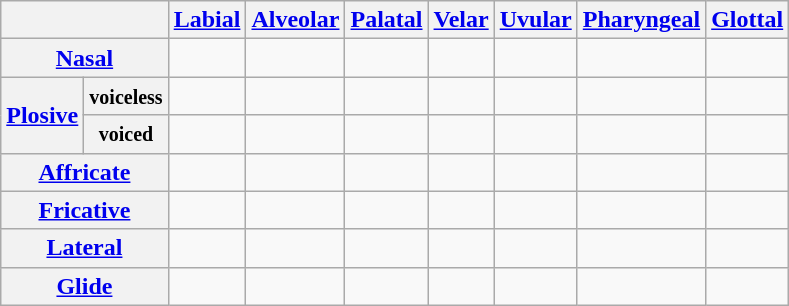<table class="wikitable" style="text-align:center">
<tr>
<th colspan="2"></th>
<th><a href='#'>Labial</a></th>
<th><a href='#'>Alveolar</a></th>
<th><a href='#'>Palatal</a></th>
<th><a href='#'>Velar</a></th>
<th><a href='#'>Uvular</a></th>
<th><a href='#'>Pharyngeal</a></th>
<th><a href='#'>Glottal</a></th>
</tr>
<tr>
<th colspan="2"><a href='#'>Nasal</a></th>
<td></td>
<td></td>
<td></td>
<td></td>
<td></td>
<td></td>
<td></td>
</tr>
<tr>
<th rowspan="2"><a href='#'>Plosive</a></th>
<th><small>voiceless</small></th>
<td></td>
<td></td>
<td></td>
<td></td>
<td></td>
<td></td>
<td></td>
</tr>
<tr>
<th><small>voiced</small></th>
<td></td>
<td></td>
<td></td>
<td></td>
<td></td>
<td></td>
<td></td>
</tr>
<tr>
<th colspan="2"><a href='#'>Affricate</a></th>
<td></td>
<td></td>
<td></td>
<td></td>
<td></td>
<td></td>
<td></td>
</tr>
<tr>
<th colspan="2"><a href='#'>Fricative</a></th>
<td></td>
<td></td>
<td></td>
<td></td>
<td></td>
<td></td>
<td></td>
</tr>
<tr>
<th colspan="2"><a href='#'>Lateral</a></th>
<td></td>
<td></td>
<td></td>
<td></td>
<td></td>
<td></td>
<td></td>
</tr>
<tr>
<th colspan="2"><a href='#'>Glide</a></th>
<td></td>
<td></td>
<td></td>
<td></td>
<td></td>
<td></td>
<td></td>
</tr>
</table>
